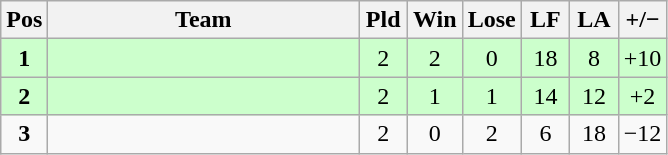<table class="wikitable" style="font-size: 100%">
<tr>
<th width=20>Pos</th>
<th width=200>Team</th>
<th width=25>Pld</th>
<th width=25>Win</th>
<th width=25>Lose</th>
<th width=25>LF</th>
<th width=25>LA</th>
<th width=25>+/−</th>
</tr>
<tr align=center style="background: #ccffcc;">
<td><strong>1</strong></td>
<td align="left"></td>
<td>2</td>
<td>2</td>
<td>0</td>
<td>18</td>
<td>8</td>
<td>+10</td>
</tr>
<tr align=center style="background: #ccffcc;">
<td><strong>2</strong></td>
<td align="left"></td>
<td>2</td>
<td>1</td>
<td>1</td>
<td>14</td>
<td>12</td>
<td>+2</td>
</tr>
<tr align=center>
<td><strong>3</strong></td>
<td align="left"></td>
<td>2</td>
<td>0</td>
<td>2</td>
<td>6</td>
<td>18</td>
<td>−12</td>
</tr>
</table>
